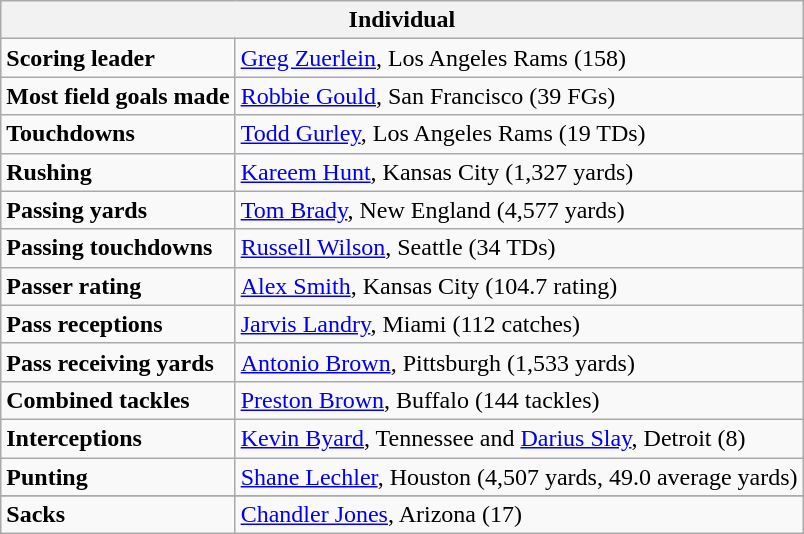<table class="wikitable">
<tr>
<th colspan=2>Individual</th>
</tr>
<tr>
<td><strong>Scoring leader</strong></td>
<td><a href='#'>Greg Zuerlein</a>, Los Angeles Rams (158)</td>
</tr>
<tr>
<td><strong>Most field goals made</strong></td>
<td><a href='#'>Robbie Gould</a>, San Francisco (39 FGs)</td>
</tr>
<tr>
<td><strong>Touchdowns</strong></td>
<td><a href='#'>Todd Gurley</a>, Los Angeles Rams (19 TDs)</td>
</tr>
<tr>
<td><strong>Rushing</strong></td>
<td><a href='#'>Kareem Hunt</a>, Kansas City (1,327 yards)</td>
</tr>
<tr>
<td><strong>Passing yards</strong></td>
<td><a href='#'>Tom Brady</a>, New England (4,577 yards)</td>
</tr>
<tr>
<td><strong>Passing touchdowns</strong></td>
<td><a href='#'>Russell Wilson</a>, Seattle (34 TDs)</td>
</tr>
<tr>
<td><strong>Passer rating</strong></td>
<td><a href='#'>Alex Smith</a>, Kansas City (104.7 rating)</td>
</tr>
<tr>
<td><strong>Pass receptions</strong></td>
<td><a href='#'>Jarvis Landry</a>, Miami (112 catches)</td>
</tr>
<tr>
<td><strong>Pass receiving yards</strong></td>
<td><a href='#'>Antonio Brown</a>, Pittsburgh (1,533 yards)</td>
</tr>
<tr>
<td><strong>Combined tackles</strong></td>
<td><a href='#'>Preston Brown</a>, Buffalo (144 tackles)</td>
</tr>
<tr>
<td><strong>Interceptions</strong></td>
<td><a href='#'>Kevin Byard</a>, Tennessee and <a href='#'>Darius Slay</a>, Detroit (8)</td>
</tr>
<tr>
<td><strong>Punting</strong></td>
<td><a href='#'>Shane Lechler</a>, Houston (4,507 yards, 49.0 average yards)</td>
</tr>
<tr>
</tr>
<tr>
</tr>
<tr>
<td><strong>Sacks</strong></td>
<td><a href='#'>Chandler Jones</a>, Arizona (17)</td>
</tr>
</table>
